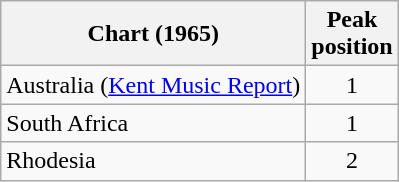<table class="wikitable">
<tr>
<th>Chart (1965)</th>
<th>Peak<br>position</th>
</tr>
<tr>
<td>Australia (<a href='#'>Kent Music Report</a>)</td>
<td style="text-align:center;">1</td>
</tr>
<tr>
<td>South Africa</td>
<td style="text-align:center;">1</td>
</tr>
<tr>
<td>Rhodesia</td>
<td style="text-align:center;">2</td>
</tr>
</table>
